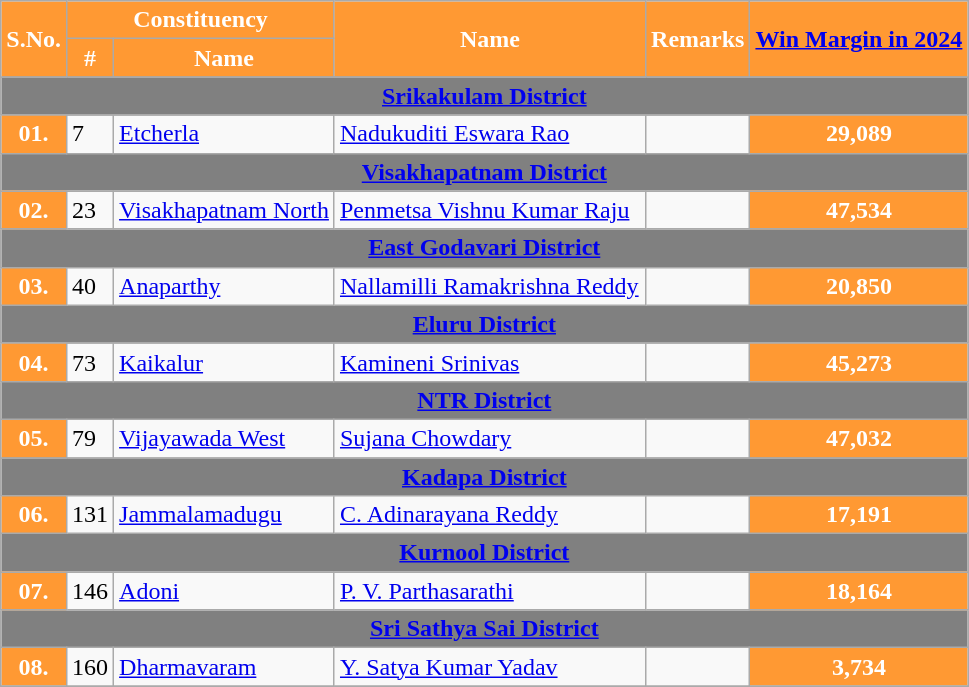<table class="wikitable sortable">
<tr>
<th style="background-color:#FF9933; color:white" rowspan=2>S.No.</th>
<th style="background-color:#FF9933; color:white" colspan=2>Constituency</th>
<th style="background-color:#FF9933; color:white;width:200px" rowspan=2>Name</th>
<th style="background-color:#FF9933; color:white" rowspan=2>Remarks</th>
<th style="background-color:#FF9933; color:white" rowspan=2><a href='#'>Win Margin in 2024</a></th>
</tr>
<tr>
<th style="background-color:#FF9933; color:white">#</th>
<th style="background-color:#FF9933; color:white">Name</th>
</tr>
<tr>
<td colspan="6" align="center" bgcolor="grey"><a href='#'><span><strong>Srikakulam District</strong></span></a></td>
</tr>
<tr>
<th style="background-color:#FF9933; color:white">01.</th>
<td>7</td>
<td><a href='#'>Etcherla</a></td>
<td><a href='#'>Nadukuditi Eswara Rao</a></td>
<td></td>
<td align=center style="background-color:#FF9933; color:white"><strong>29,089</strong></td>
</tr>
<tr>
<td colspan="6" align="center" bgcolor="grey"><a href='#'><span><strong>Visakhapatnam District</strong></span></a></td>
</tr>
<tr>
<th style="background-color:#FF9933; color:white">02.</th>
<td>23</td>
<td><a href='#'>Visakhapatnam North</a></td>
<td><a href='#'>Penmetsa Vishnu Kumar Raju</a></td>
<td></td>
<td align=center style="background-color:#FF9933; color:white"><strong>47,534</strong></td>
</tr>
<tr>
<td colspan="6" align="center" bgcolor="grey"><a href='#'><span><strong>East Godavari District</strong></span></a></td>
</tr>
<tr>
<th style="background-color:#FF9933; color:white">03.</th>
<td>40</td>
<td><a href='#'>Anaparthy</a></td>
<td><a href='#'>Nallamilli Ramakrishna Reddy</a></td>
<td></td>
<td align=center style="background-color:#FF9933; color:white"><strong>20,850</strong></td>
</tr>
<tr>
<td colspan="6" align="center" bgcolor="grey"><a href='#'><span><strong>Eluru District</strong></span></a></td>
</tr>
<tr>
<th style="background-color:#FF9933; color:white">04.</th>
<td>73</td>
<td><a href='#'>Kaikalur</a></td>
<td><a href='#'>Kamineni Srinivas</a></td>
<td></td>
<td align=center style="background-color:#FF9933; color:white"><strong>45,273</strong></td>
</tr>
<tr>
<td colspan="6" align="center" bgcolor="grey"><a href='#'><span><strong>NTR District</strong></span></a></td>
</tr>
<tr>
<th style="background-color:#FF9933; color:white">05.</th>
<td>79</td>
<td><a href='#'>Vijayawada West</a></td>
<td><a href='#'>Sujana Chowdary</a></td>
<td></td>
<td align=center style="background-color:#FF9933; color:white"><strong>47,032</strong></td>
</tr>
<tr>
<td colspan="6" align="center" bgcolor="grey"><a href='#'><span><strong>Kadapa District</strong></span></a></td>
</tr>
<tr>
<th style="background-color:#FF9933; color:white">06.</th>
<td>131</td>
<td><a href='#'>Jammalamadugu</a></td>
<td><a href='#'>C. Adinarayana Reddy</a></td>
<td></td>
<td align=center style="background-color:#FF9933; color:white"><strong>17,191</strong></td>
</tr>
<tr>
<td colspan="6" align="center" bgcolor="grey"><a href='#'><span><strong>Kurnool District</strong></span></a></td>
</tr>
<tr>
<th style="background-color:#FF9933; color:white">07.</th>
<td>146</td>
<td><a href='#'>Adoni</a></td>
<td><a href='#'>P. V. Parthasarathi</a></td>
<td></td>
<td align=center style="background-color:#FF9933; color:white"><strong>18,164</strong></td>
</tr>
<tr>
<td colspan="6" align="center" bgcolor="grey"><a href='#'><span><strong>Sri Sathya Sai District</strong></span></a></td>
</tr>
<tr>
<th style="background-color:#FF9933; color:white">08.</th>
<td>160</td>
<td><a href='#'>Dharmavaram</a></td>
<td><a href='#'>Y. Satya Kumar Yadav</a></td>
<td></td>
<td align=center style="background-color:#FF9933; color:white"><strong>3,734</strong></td>
</tr>
<tr>
</tr>
</table>
